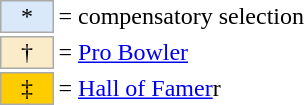<table border=0 cellspacing="0" cellpadding="8">
<tr>
<td><br><table style="margin: 0.75em 0 0 0.5em;">
<tr>
<td style="background:#d9e9f9; border:1px solid #aaa; width:2em; text-align:center;">*</td>
<td>= compensatory selection</td>
<td></td>
</tr>
<tr>
<td style="background:#faecc8; border:1px solid #aaa; width:2em; text-align:center;">†</td>
<td>= <a href='#'>Pro Bowler</a></td>
</tr>
<tr>
<td style="background-color:#FFCC00; border:1px solid #aaaaaa; width:2em; text-align:center;">‡</td>
<td>= <a href='#'>Hall of Famer</a>r</td>
</tr>
</table>
</td>
<td cellspacing="2"><br></td>
</tr>
</table>
